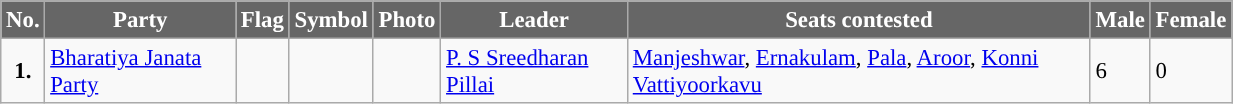<table class="wikitable sortable" width="65%" style="font-size: 95%;">
<tr>
<th style="background-color:#666666; color:white">No.</th>
<th style="background-color:#666666; color:white">Party</th>
<th style="background-color:#666666; color:white">Flag</th>
<th style="background-color:#666666; color:white">Symbol</th>
<th style="background-color:#666666; color:white">Photo</th>
<th style="background-color:#666666; color:white">Leader</th>
<th style="background-color:#666666; color:white">Seats contested</th>
<th style="background-color:#666666; color:white">Male</th>
<th style="background-color:#666666; color:white">Female</th>
</tr>
<tr>
<td ! style="text-align:center; background:"><strong>1.</strong></td>
<td><a href='#'>Bharatiya Janata Party</a></td>
<td></td>
<td></td>
<td></td>
<td><a href='#'>P. S Sreedharan Pillai</a></td>
<td><a href='#'>Manjeshwar</a>, <a href='#'>Ernakulam</a>, <a href='#'>Pala</a>, <a href='#'>Aroor</a>, <a href='#'>Konni</a> <a href='#'>Vattiyoorkavu</a></td>
<td>6</td>
<td>0</td>
</tr>
</table>
